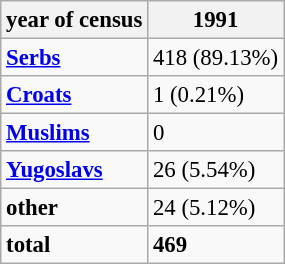<table class="wikitable" style="font-size:95%;">
<tr>
<th>year of census</th>
<th>1991</th>
</tr>
<tr>
<td><strong><a href='#'>Serbs</a></strong></td>
<td>418 (89.13%)</td>
</tr>
<tr>
<td><strong><a href='#'>Croats</a></strong></td>
<td>1 (0.21%)</td>
</tr>
<tr>
<td><strong><a href='#'>Muslims</a></strong></td>
<td>0</td>
</tr>
<tr>
<td><strong><a href='#'>Yugoslavs</a></strong></td>
<td>26 (5.54%)</td>
</tr>
<tr>
<td><strong>other</strong></td>
<td>24 (5.12%)</td>
</tr>
<tr>
<td><strong>total</strong></td>
<td><strong>469</strong></td>
</tr>
</table>
